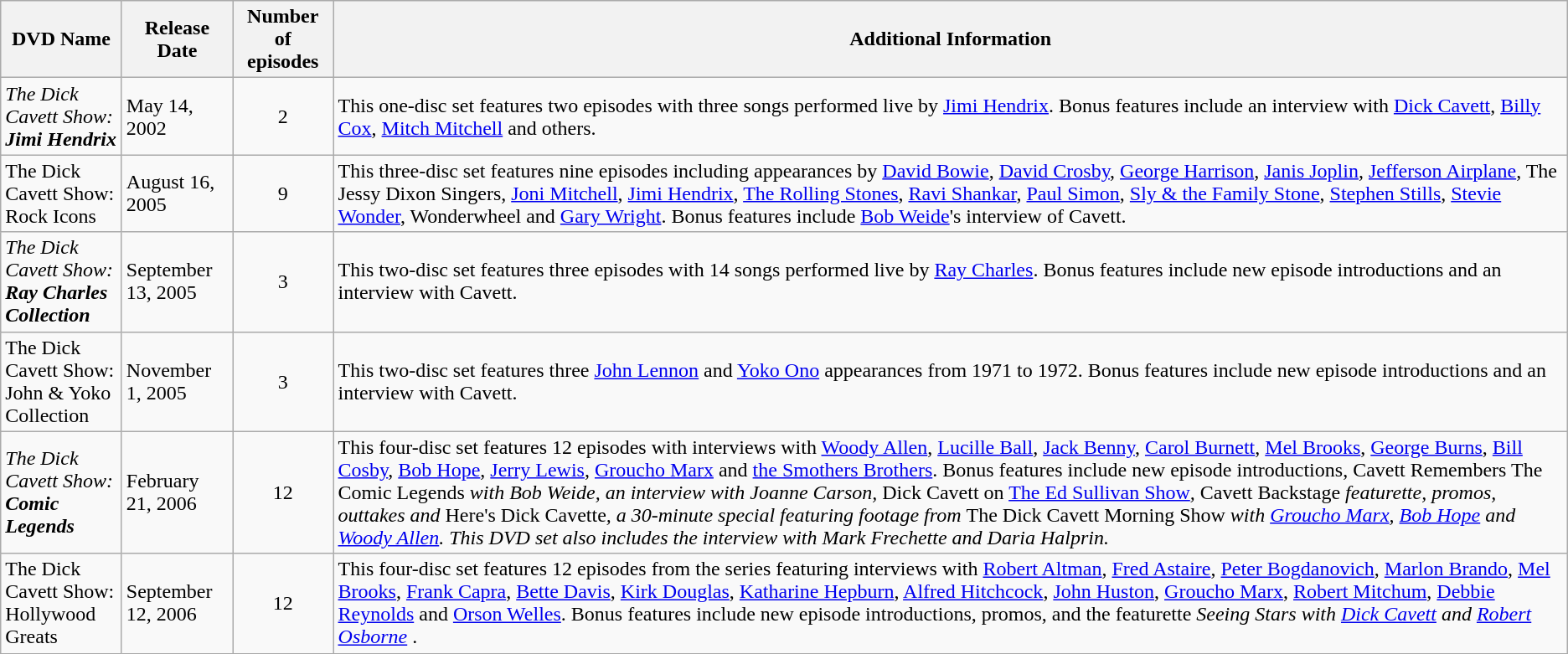<table class="wikitable">
<tr>
<th>DVD Name</th>
<th>Release Date</th>
<th>Number of episodes</th>
<th>Additional Information</th>
</tr>
<tr>
<td><em>The Dick Cavett Show:<br> <strong>Jimi Hendrix<strong><em></td>
<td>May 14, 2002</td>
<td style="text-align:center;">2</td>
<td>This one-disc set features two episodes with three songs performed live by <a href='#'>Jimi Hendrix</a>. Bonus features include an interview with <a href='#'>Dick Cavett</a>, <a href='#'>Billy Cox</a>, <a href='#'>Mitch Mitchell</a> and others.</td>
</tr>
<tr>
<td></em>The Dick Cavett Show:<br> </strong>Rock Icons</em></strong></td>
<td>August 16, 2005</td>
<td style="text-align:center;">9</td>
<td>This three-disc set features nine episodes including appearances by <a href='#'>David Bowie</a>, <a href='#'>David Crosby</a>, <a href='#'>George Harrison</a>, <a href='#'>Janis Joplin</a>, <a href='#'>Jefferson Airplane</a>, The Jessy Dixon Singers, <a href='#'>Joni Mitchell</a>, <a href='#'>Jimi Hendrix</a>, <a href='#'>The Rolling Stones</a>, <a href='#'>Ravi Shankar</a>, <a href='#'>Paul Simon</a>, <a href='#'>Sly & the Family Stone</a>, <a href='#'>Stephen Stills</a>, <a href='#'>Stevie Wonder</a>, Wonderwheel and <a href='#'>Gary Wright</a>. Bonus features include <a href='#'>Bob Weide</a>'s interview of Cavett.</td>
</tr>
<tr>
<td><em>The Dick Cavett Show:<br> <strong>Ray Charles Collection<strong><em></td>
<td>September 13, 2005</td>
<td style="text-align:center;">3</td>
<td>This two-disc set features three episodes with 14 songs performed live by <a href='#'>Ray Charles</a>. Bonus features include new episode introductions and an interview with Cavett.</td>
</tr>
<tr>
<td></em>The Dick Cavett Show:<br> </strong>John & Yoko Collection</em></strong></td>
<td>November 1, 2005</td>
<td style="text-align:center;">3</td>
<td>This two-disc set features three <a href='#'>John Lennon</a> and <a href='#'>Yoko Ono</a> appearances from 1971 to 1972. Bonus features include new episode introductions and an interview with Cavett.</td>
</tr>
<tr>
<td><em>The Dick Cavett Show:<br> <strong>Comic Legends<strong><em></td>
<td>February 21, 2006</td>
<td style="text-align:center;">12</td>
<td>This four-disc set features 12 episodes with interviews with <a href='#'>Woody Allen</a>, <a href='#'>Lucille Ball</a>, <a href='#'>Jack Benny</a>, <a href='#'>Carol Burnett</a>, <a href='#'>Mel Brooks</a>, <a href='#'>George Burns</a>, <a href='#'>Bill Cosby</a>, <a href='#'>Bob Hope</a>, <a href='#'>Jerry Lewis</a>, <a href='#'>Groucho Marx</a> and <a href='#'>the Smothers Brothers</a>. Bonus features include new episode introductions, </em>Cavett Remembers The Comic Legends<em> with Bob Weide, an interview with Joanne Carson, </em>Dick Cavett on <a href='#'>The Ed Sullivan Show</a><em>, </em>Cavett Backstage<em> featurette, promos, outtakes and </em>Here's Dick Cavette<em>, a 30-minute special featuring footage from </em>The Dick Cavett Morning Show<em> with <a href='#'>Groucho Marx</a>, <a href='#'>Bob Hope</a> and <a href='#'>Woody Allen</a>. This DVD set also includes the interview with Mark Frechette and Daria Halprin.</td>
</tr>
<tr>
<td></em>The Dick Cavett Show:<br> </strong>Hollywood Greats</em></strong></td>
<td>September 12, 2006</td>
<td style="text-align:center;">12</td>
<td>This four-disc set features 12 episodes from the series featuring interviews with <a href='#'>Robert Altman</a>, <a href='#'>Fred Astaire</a>, <a href='#'>Peter Bogdanovich</a>, <a href='#'>Marlon Brando</a>, <a href='#'>Mel Brooks</a>, <a href='#'>Frank Capra</a>, <a href='#'>Bette Davis</a>, <a href='#'>Kirk Douglas</a>, <a href='#'>Katharine Hepburn</a>, <a href='#'>Alfred Hitchcock</a>, <a href='#'>John Huston</a>, <a href='#'>Groucho Marx</a>, <a href='#'>Robert Mitchum</a>, <a href='#'>Debbie Reynolds</a> and <a href='#'>Orson Welles</a>. Bonus features include new episode introductions, promos, and the featurette <em>Seeing Stars with <a href='#'>Dick Cavett</a> and <a href='#'>Robert Osborne</a> </em>.</td>
</tr>
</table>
